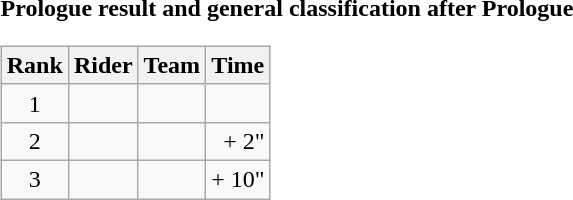<table>
<tr>
<td><strong>Prologue result and general classification after Prologue</strong><br><table class="wikitable">
<tr>
<th scope="col">Rank</th>
<th scope="col">Rider</th>
<th scope="col">Team</th>
<th scope="col">Time</th>
</tr>
<tr>
<td style="text-align:center;">1</td>
<td></td>
<td></td>
<td style="text-align:right;"></td>
</tr>
<tr>
<td style="text-align:center;">2</td>
<td></td>
<td></td>
<td style="text-align:right;">+ 2"</td>
</tr>
<tr>
<td style="text-align:center;">3</td>
<td></td>
<td></td>
<td style="text-align:right;">+ 10"</td>
</tr>
</table>
</td>
</tr>
</table>
